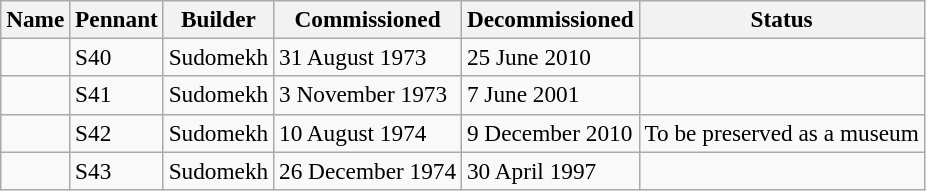<table class="wikitable" style="font-size:97%;">
<tr>
<th>Name</th>
<th>Pennant</th>
<th>Builder</th>
<th>Commissioned</th>
<th>Decommissioned</th>
<th>Status</th>
</tr>
<tr>
<td></td>
<td>S40</td>
<td>Sudomekh</td>
<td>31 August 1973</td>
<td>25 June 2010</td>
<td></td>
</tr>
<tr>
<td></td>
<td>S41</td>
<td>Sudomekh</td>
<td>3 November 1973</td>
<td>7 June 2001</td>
<td></td>
</tr>
<tr>
<td></td>
<td>S42</td>
<td>Sudomekh</td>
<td>10 August 1974</td>
<td>9 December 2010</td>
<td>To be preserved as a museum</td>
</tr>
<tr>
<td></td>
<td>S43</td>
<td>Sudomekh</td>
<td>26 December 1974</td>
<td>30 April 1997</td>
<td></td>
</tr>
</table>
